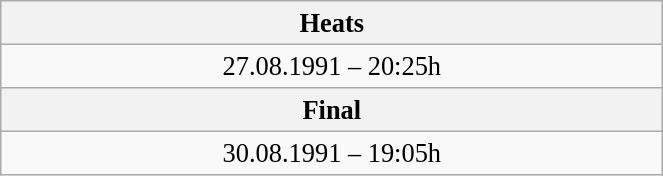<table class="wikitable" style=" text-align:center; font-size:110%;" width="35%">
<tr>
<th>Heats</th>
</tr>
<tr>
<td>27.08.1991 – 20:25h</td>
</tr>
<tr>
<th>Final</th>
</tr>
<tr>
<td>30.08.1991 – 19:05h</td>
</tr>
</table>
